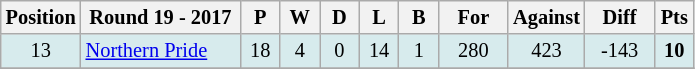<table class="wikitable" style="text-align:center; font-size:85%;">
<tr>
<th width=40 abbr="Position">Position</th>
<th width=100>Round 19 - 2017</th>
<th width=20 abbr="Played">P</th>
<th width=20 abbr="Won">W</th>
<th width=20 abbr="Drawn">D</th>
<th width=20 abbr="Lost">L</th>
<th width=20 abbr="Bye">B</th>
<th width=40 abbr="Points for">For</th>
<th width=40 abbr="Points against">Against</th>
<th width=40 abbr="Points difference">Diff</th>
<th width=20 abbr="Points">Pts</th>
</tr>
<tr style="background: #d7ebed;">
<td>13</td>
<td style="text-align:left;"> <a href='#'>Northern Pride</a></td>
<td>18</td>
<td>4</td>
<td>0</td>
<td>14</td>
<td>1</td>
<td>280</td>
<td>423</td>
<td>-143</td>
<td><strong>10</strong></td>
</tr>
<tr>
</tr>
</table>
